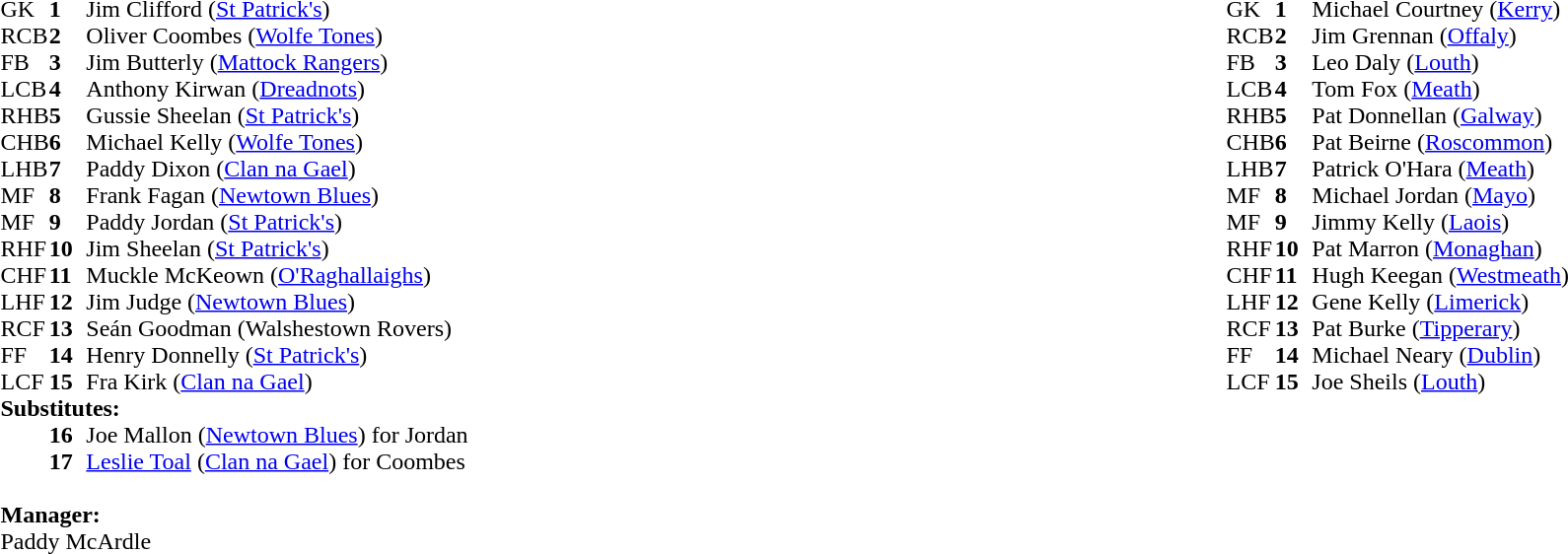<table style="width:100%;">
<tr>
<td style="vertical-align:top; width:50%"><br><table cellspacing="0" cellpadding="0">
<tr>
<th width="25"></th>
<th width="25"></th>
</tr>
<tr>
<td>GK</td>
<td><strong>1</strong></td>
<td>Jim Clifford (<a href='#'>St Patrick's</a>)</td>
</tr>
<tr>
<td>RCB</td>
<td><strong>2</strong></td>
<td>Oliver Coombes (<a href='#'>Wolfe Tones</a>)</td>
</tr>
<tr>
<td>FB</td>
<td><strong>3</strong></td>
<td>Jim Butterly (<a href='#'>Mattock Rangers</a>)</td>
</tr>
<tr>
<td>LCB</td>
<td><strong>4</strong></td>
<td>Anthony Kirwan (<a href='#'>Dreadnots</a>)</td>
</tr>
<tr>
<td>RHB</td>
<td><strong>5</strong></td>
<td>Gussie Sheelan (<a href='#'>St Patrick's</a>)</td>
</tr>
<tr>
<td>CHB</td>
<td><strong>6</strong></td>
<td>Michael Kelly (<a href='#'>Wolfe Tones</a>)</td>
</tr>
<tr>
<td>LHB</td>
<td><strong>7</strong></td>
<td>Paddy Dixon (<a href='#'>Clan na Gael</a>)</td>
</tr>
<tr>
<td>MF</td>
<td><strong>8</strong></td>
<td>Frank Fagan (<a href='#'>Newtown Blues</a>)</td>
</tr>
<tr>
<td>MF</td>
<td><strong>9</strong></td>
<td>Paddy Jordan (<a href='#'>St Patrick's</a>)</td>
</tr>
<tr>
<td>RHF</td>
<td><strong>10</strong></td>
<td>Jim Sheelan (<a href='#'>St Patrick's</a>)</td>
</tr>
<tr>
<td>CHF</td>
<td><strong>11</strong></td>
<td>Muckle McKeown (<a href='#'>O'Raghallaighs</a>)</td>
</tr>
<tr>
<td>LHF</td>
<td><strong>12</strong></td>
<td>Jim Judge (<a href='#'>Newtown Blues</a>)</td>
</tr>
<tr>
<td>RCF</td>
<td><strong>13</strong></td>
<td>Seán Goodman (Walshestown Rovers)</td>
</tr>
<tr>
<td>FF</td>
<td><strong>14</strong></td>
<td>Henry Donnelly (<a href='#'>St Patrick's</a>)</td>
</tr>
<tr>
<td>LCF</td>
<td><strong>15</strong></td>
<td>Fra Kirk (<a href='#'>Clan na Gael</a>)</td>
</tr>
<tr>
<td colspan=3><strong>Substitutes:</strong></td>
</tr>
<tr>
<td></td>
<td><strong>16</strong></td>
<td>Joe Mallon (<a href='#'>Newtown Blues</a>) for Jordan</td>
</tr>
<tr>
<td></td>
<td><strong>17</strong></td>
<td><a href='#'>Leslie Toal</a> (<a href='#'>Clan na Gael</a>) for Coombes</td>
</tr>
<tr>
<td colspan=3><br><strong>Manager:</strong></td>
</tr>
<tr>
<td colspan="4">Paddy McArdle</td>
</tr>
</table>
</td>
<td style="vertical-align:top; width:50%"><br><table cellspacing="0" cellpadding="0" style="margin:auto">
<tr>
<th width="25"></th>
<th width="25"></th>
</tr>
<tr>
<td>GK</td>
<td><strong>1</strong></td>
<td>Michael Courtney (<a href='#'>Kerry</a>)</td>
</tr>
<tr>
<td>RCB</td>
<td><strong>2</strong></td>
<td>Jim Grennan (<a href='#'>Offaly</a>)</td>
</tr>
<tr>
<td>FB</td>
<td><strong>3</strong></td>
<td>Leo Daly (<a href='#'>Louth</a>)</td>
</tr>
<tr>
<td>LCB</td>
<td><strong>4</strong></td>
<td>Tom Fox (<a href='#'>Meath</a>)</td>
</tr>
<tr>
<td>RHB</td>
<td><strong>5</strong></td>
<td>Pat Donnellan (<a href='#'>Galway</a>)</td>
</tr>
<tr>
<td>CHB</td>
<td><strong>6</strong></td>
<td>Pat Beirne (<a href='#'>Roscommon</a>)</td>
</tr>
<tr>
<td>LHB</td>
<td><strong>7</strong></td>
<td>Patrick O'Hara (<a href='#'>Meath</a>)</td>
</tr>
<tr>
<td>MF</td>
<td><strong>8</strong></td>
<td>Michael Jordan (<a href='#'>Mayo</a>)</td>
</tr>
<tr>
<td>MF</td>
<td><strong>9</strong></td>
<td>Jimmy Kelly (<a href='#'>Laois</a>)</td>
</tr>
<tr>
<td>RHF</td>
<td><strong>10</strong></td>
<td>Pat Marron (<a href='#'>Monaghan</a>)</td>
</tr>
<tr>
<td>CHF</td>
<td><strong>11</strong></td>
<td>Hugh Keegan (<a href='#'>Westmeath</a>)</td>
</tr>
<tr>
<td>LHF</td>
<td><strong>12</strong></td>
<td>Gene Kelly (<a href='#'>Limerick</a>)</td>
</tr>
<tr>
<td>RCF</td>
<td><strong>13</strong></td>
<td>Pat Burke (<a href='#'>Tipperary</a>)</td>
</tr>
<tr>
<td>FF</td>
<td><strong>14</strong></td>
<td>Michael Neary (<a href='#'>Dublin</a>)</td>
</tr>
<tr>
<td>LCF</td>
<td><strong>15</strong></td>
<td>Joe Sheils (<a href='#'>Louth</a>)</td>
</tr>
<tr>
</tr>
</table>
</td>
</tr>
</table>
